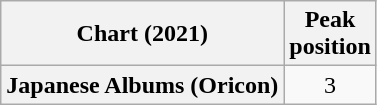<table class="wikitable plainrowheaders" style="text-align:center">
<tr>
<th scope="col">Chart (2021)</th>
<th scope="col">Peak<br>position</th>
</tr>
<tr>
<th scope="row">Japanese Albums (Oricon)</th>
<td>3</td>
</tr>
</table>
